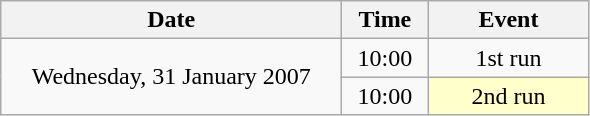<table class = "wikitable" style="text-align:center;">
<tr>
<th width=220>Date</th>
<th width=50>Time</th>
<th width=100>Event</th>
</tr>
<tr>
<td rowspan=2>Wednesday, 31 January 2007</td>
<td>10:00</td>
<td>1st run</td>
</tr>
<tr>
<td>10:00</td>
<td bgcolor=ffffcc>2nd run</td>
</tr>
</table>
